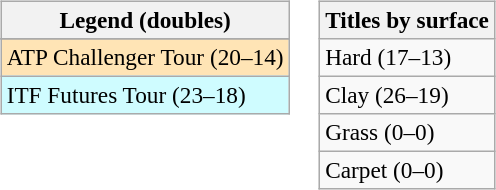<table>
<tr valign=top>
<td><br><table class=wikitable style=font-size:97%>
<tr>
<th>Legend (doubles)</th>
</tr>
<tr bgcolor=e5d1cb>
</tr>
<tr bgcolor=moccasin>
<td>ATP Challenger Tour (20–14)</td>
</tr>
<tr bgcolor=cffcff>
<td>ITF Futures Tour (23–18)</td>
</tr>
</table>
</td>
<td><br><table class=wikitable style=font-size:97%>
<tr>
<th>Titles by surface</th>
</tr>
<tr>
<td>Hard (17–13)</td>
</tr>
<tr>
<td>Clay (26–19)</td>
</tr>
<tr>
<td>Grass (0–0)</td>
</tr>
<tr>
<td>Carpet (0–0)</td>
</tr>
</table>
</td>
</tr>
</table>
